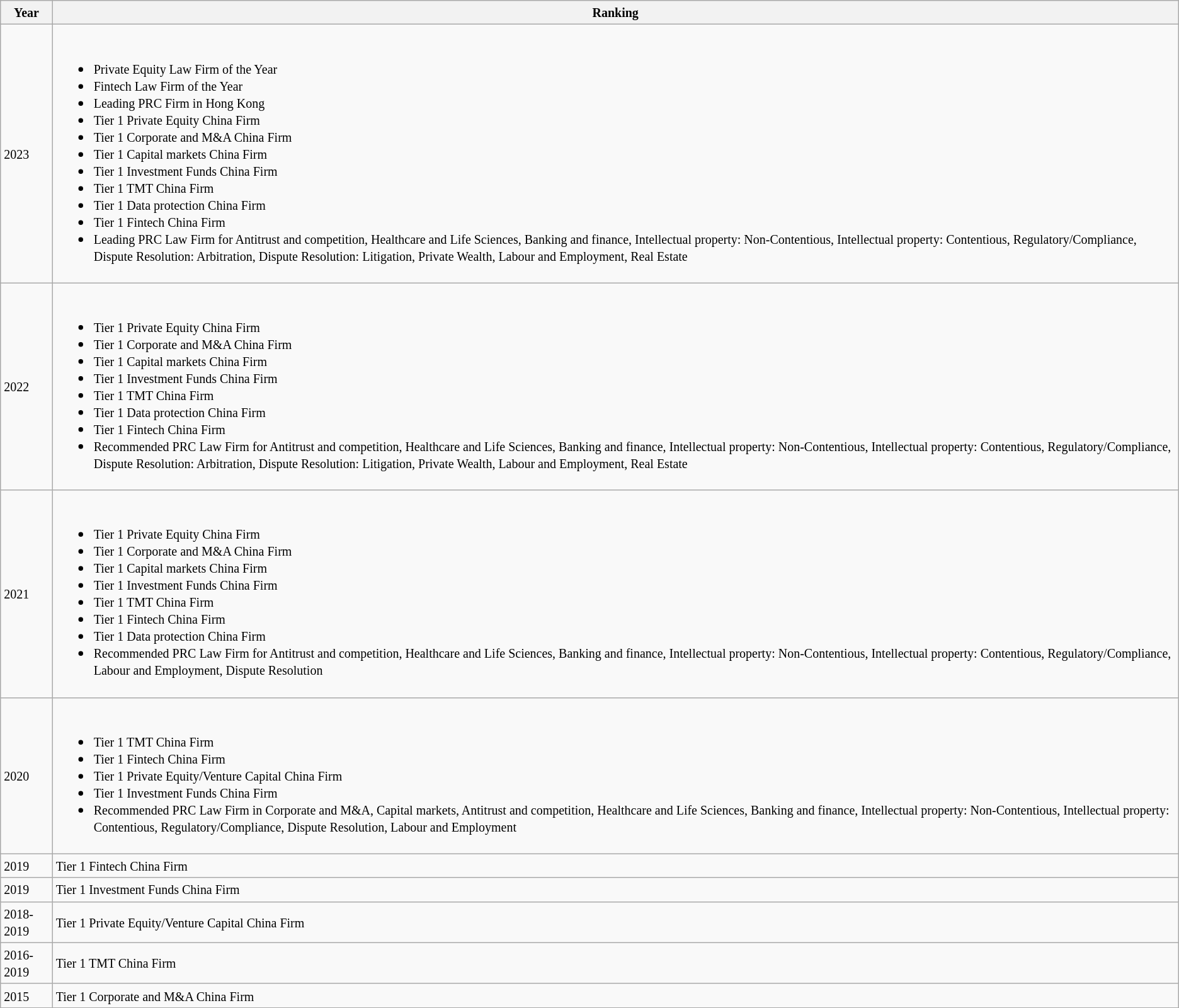<table class="wikitable">
<tr>
<th><small>Year</small></th>
<th><small>Ranking</small></th>
</tr>
<tr>
<td><small>2023</small></td>
<td><br><ul><li><small>Private Equity Law Firm of the Year</small></li><li><small>Fintech Law Firm of the Year</small></li><li><small>Leading PRC Firm in Hong Kong</small></li><li><small>Tier 1 Private Equity China Firm</small></li><li><small>Tier 1 Corporate and M&A China Firm</small></li><li><small>Tier 1 Capital markets China Firm</small></li><li><small>Tier 1 Investment Funds China Firm</small></li><li><small>Tier 1 TMT China Firm</small></li><li><small>Tier 1 Data protection China Firm</small></li><li><small>Tier 1 Fintech China Firm</small></li><li><small>Leading PRC Law Firm for Antitrust and competition, Healthcare and Life Sciences, Banking and finance, Intellectual property: Non-Contentious, Intellectual property: Contentious, Regulatory/Compliance, Dispute Resolution: Arbitration, Dispute Resolution: Litigation, Private Wealth, Labour and Employment, Real Estate</small></li></ul></td>
</tr>
<tr>
<td><small>2022</small></td>
<td><br><ul><li><small>Tier 1 Private Equity China Firm</small></li><li><small>Tier 1 Corporate and M&A China Firm</small></li><li><small>Tier 1 Capital markets China Firm</small></li><li><small>Tier 1 Investment Funds China Firm</small></li><li><small>Tier 1 TMT China Firm</small></li><li><small>Tier 1 Data protection China Firm</small></li><li><small>Tier 1 Fintech China Firm</small></li><li><small>Recommended PRC Law Firm for Antitrust and competition, Healthcare and Life Sciences, Banking and finance, Intellectual property: Non-Contentious, Intellectual property: Contentious, Regulatory/Compliance, Dispute Resolution: Arbitration, Dispute Resolution: Litigation, Private Wealth, Labour and Employment, Real Estate</small></li></ul></td>
</tr>
<tr>
<td><small>2021</small></td>
<td><br><ul><li><small>Tier 1 Private Equity China Firm</small></li><li><small>Tier 1 Corporate and M&A China Firm</small></li><li><small>Tier 1 Capital markets China Firm</small></li><li><small>Tier 1 Investment Funds China Firm</small></li><li><small>Tier 1 TMT China Firm</small></li><li><small>Tier 1 Fintech China Firm</small></li><li><small>Tier 1 Data protection China Firm</small></li><li><small>Recommended PRC Law Firm for Antitrust and competition, Healthcare and Life Sciences, Banking and finance, Intellectual property: Non-Contentious, Intellectual property: Contentious, Regulatory/Compliance, Labour and Employment, Dispute Resolution</small></li></ul></td>
</tr>
<tr>
<td><small>2020</small></td>
<td><br><ul><li><small>Tier 1 TMT China Firm</small></li><li><small>Tier 1 Fintech China Firm</small></li><li><small>Tier 1 Private Equity/Venture Capital China Firm</small></li><li><small>Tier 1 Investment Funds China Firm</small></li><li><small>Recommended PRC Law Firm in Corporate and M&A, Capital markets, Antitrust and competition, Healthcare and Life Sciences, Banking and finance, Intellectual property: Non-Contentious, Intellectual property: Contentious, Regulatory/Compliance, Dispute Resolution, Labour and Employment</small></li></ul></td>
</tr>
<tr>
<td><small>2019</small></td>
<td><small>Tier 1 Fintech China Firm</small></td>
</tr>
<tr>
<td><small>2019</small></td>
<td><small>Tier 1 Investment Funds China Firm</small></td>
</tr>
<tr>
<td><small>2018-2019</small></td>
<td><small>Tier 1 Private Equity/Venture Capital China Firm</small></td>
</tr>
<tr>
<td><small>2016-2019</small></td>
<td><small>Tier 1 TMT China Firm</small></td>
</tr>
<tr>
<td><small>2015</small></td>
<td><small>Tier 1 Corporate and M&A China Firm</small></td>
</tr>
</table>
